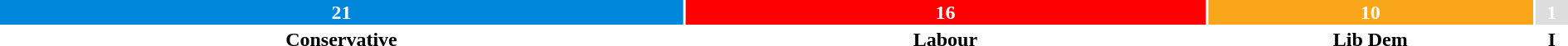<table style="width:100%; text-align:center;">
<tr style="color:white;">
<td style="background:#0087DC; width:43.75%;"><strong>21</strong></td>
<td style="background:red; width:33.33%;"><strong>16</strong></td>
<td style="background:#FAA61A; width:20.83%;"><strong>10</strong></td>
<td style="background:#DDDDDD; width:2.09%;"><strong>1</strong></td>
</tr>
<tr>
<td><span><strong>Conservative</strong></span></td>
<td><span><strong>Labour</strong></span></td>
<td><span><strong>Lib Dem</strong></span></td>
<td><span><strong>I</strong></span></td>
</tr>
</table>
